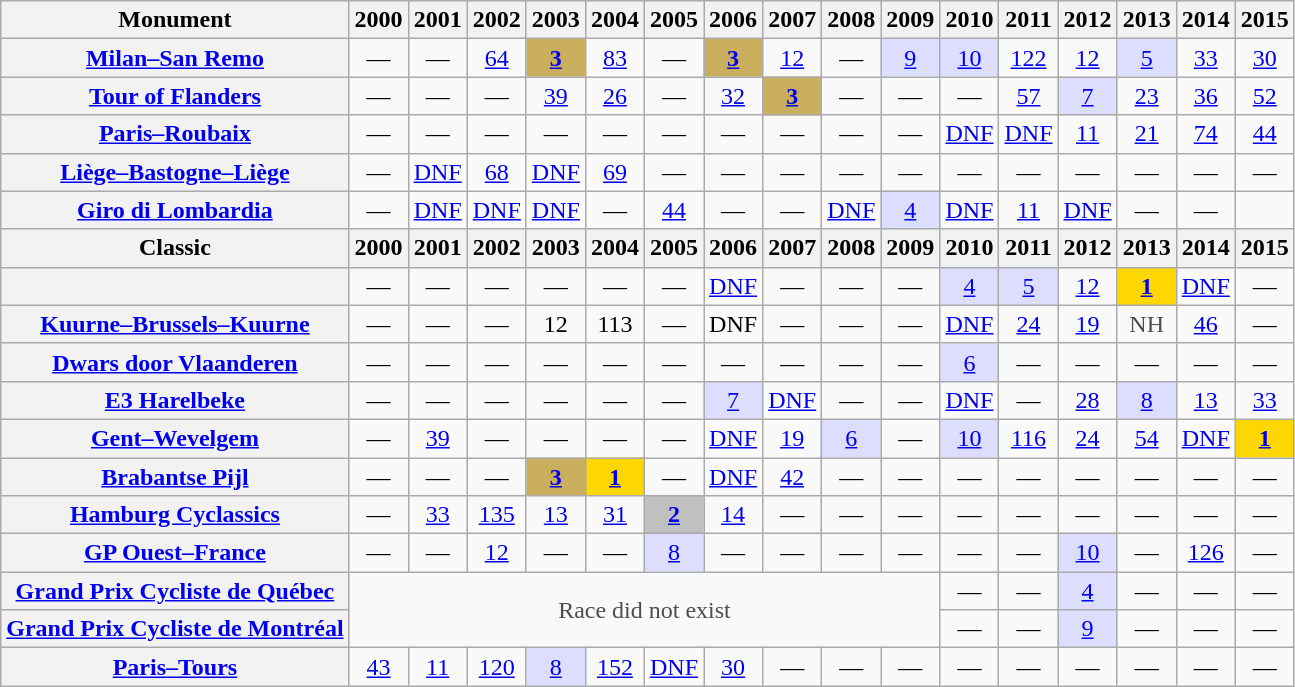<table class="wikitable plainrowheaders">
<tr>
<th>Monument</th>
<th scope="col">2000</th>
<th scope="col">2001</th>
<th scope="col">2002</th>
<th scope="col">2003</th>
<th scope="col">2004</th>
<th scope="col">2005</th>
<th scope="col">2006</th>
<th scope="col">2007</th>
<th scope="col">2008</th>
<th scope="col">2009</th>
<th scope="col">2010</th>
<th scope="col">2011</th>
<th scope="col">2012</th>
<th scope="col">2013</th>
<th scope="col">2014</th>
<th scope="col">2015</th>
</tr>
<tr style="text-align:center;">
<th scope="row"><a href='#'>Milan–San Remo</a></th>
<td>—</td>
<td>—</td>
<td><a href='#'>64</a></td>
<td style="background:#C9AE5D;"><a href='#'><strong>3</strong></a></td>
<td><a href='#'>83</a></td>
<td>—</td>
<td style="background:#C9AE5D;"><a href='#'><strong>3</strong></a></td>
<td><a href='#'>12</a></td>
<td>—</td>
<td style="background:#ddf;"><a href='#'>9</a></td>
<td style="background:#ddf;"><a href='#'>10</a></td>
<td><a href='#'>122</a></td>
<td><a href='#'>12</a></td>
<td style="background:#ddf;"><a href='#'>5</a></td>
<td><a href='#'>33</a></td>
<td><a href='#'>30</a></td>
</tr>
<tr style="text-align:center;">
<th scope="row"><a href='#'>Tour of Flanders</a></th>
<td>—</td>
<td>—</td>
<td>—</td>
<td><a href='#'>39</a></td>
<td><a href='#'>26</a></td>
<td>—</td>
<td><a href='#'>32</a></td>
<td style="background:#C9AE5D;"><a href='#'><strong>3</strong></a></td>
<td>—</td>
<td>—</td>
<td>—</td>
<td><a href='#'>57</a></td>
<td style="background:#ddf;"><a href='#'>7</a></td>
<td><a href='#'>23</a></td>
<td><a href='#'>36</a></td>
<td><a href='#'>52</a></td>
</tr>
<tr style="text-align:center;">
<th scope="row"><a href='#'>Paris–Roubaix</a></th>
<td>—</td>
<td>—</td>
<td>—</td>
<td>—</td>
<td>—</td>
<td>—</td>
<td>—</td>
<td>—</td>
<td>—</td>
<td>—</td>
<td><a href='#'>DNF</a></td>
<td><a href='#'>DNF</a></td>
<td><a href='#'>11</a></td>
<td><a href='#'>21</a></td>
<td><a href='#'>74</a></td>
<td><a href='#'>44</a></td>
</tr>
<tr style="text-align:center;">
<th scope="row"><a href='#'>Liège–Bastogne–Liège</a></th>
<td>—</td>
<td><a href='#'>DNF</a></td>
<td><a href='#'>68</a></td>
<td><a href='#'>DNF</a></td>
<td><a href='#'>69</a></td>
<td>—</td>
<td>—</td>
<td>—</td>
<td>—</td>
<td>—</td>
<td>—</td>
<td>—</td>
<td>—</td>
<td>—</td>
<td>—</td>
<td>—</td>
</tr>
<tr style="text-align:center;">
<th scope="row"><a href='#'>Giro di Lombardia</a></th>
<td>—</td>
<td><a href='#'>DNF</a></td>
<td><a href='#'>DNF</a></td>
<td><a href='#'>DNF</a></td>
<td>—</td>
<td><a href='#'>44</a></td>
<td>—</td>
<td>—</td>
<td><a href='#'>DNF</a></td>
<td style="background:#ddf;"><a href='#'>4</a></td>
<td><a href='#'>DNF</a></td>
<td><a href='#'>11</a></td>
<td><a href='#'>DNF</a></td>
<td>—</td>
<td>—</td>
</tr>
<tr>
<th>Classic</th>
<th scope="col">2000</th>
<th scope="col">2001</th>
<th scope="col">2002</th>
<th scope="col">2003</th>
<th scope="col">2004</th>
<th scope="col">2005</th>
<th scope="col">2006</th>
<th scope="col">2007</th>
<th scope="col">2008</th>
<th scope="col">2009</th>
<th scope="col">2010</th>
<th scope="col">2011</th>
<th scope="col">2012</th>
<th scope="col">2013</th>
<th scope="col">2014</th>
<th scope="col">2015</th>
</tr>
<tr style="text-align:center;">
<th scope="row"></th>
<td>—</td>
<td>—</td>
<td>—</td>
<td>—</td>
<td>—</td>
<td>—</td>
<td><a href='#'>DNF</a></td>
<td>—</td>
<td>—</td>
<td>—</td>
<td style="background:#ddf;"><a href='#'>4</a></td>
<td style="background:#ddf;"><a href='#'>5</a></td>
<td><a href='#'>12</a></td>
<td style="background:gold;"><a href='#'><strong>1</strong></a></td>
<td><a href='#'>DNF</a></td>
<td>—</td>
</tr>
<tr style="text-align:center;">
<th scope="row"><a href='#'>Kuurne–Brussels–Kuurne</a></th>
<td>—</td>
<td>—</td>
<td>—</td>
<td>12</td>
<td>113</td>
<td>—</td>
<td>DNF</td>
<td>—</td>
<td>—</td>
<td>—</td>
<td><a href='#'>DNF</a></td>
<td><a href='#'>24</a></td>
<td><a href='#'>19</a></td>
<td style="color:#4d4d4d;">NH</td>
<td><a href='#'>46</a></td>
<td>—</td>
</tr>
<tr style="text-align:center;">
<th scope="row"><a href='#'>Dwars door Vlaanderen</a></th>
<td>—</td>
<td>—</td>
<td>—</td>
<td>—</td>
<td>—</td>
<td>—</td>
<td>—</td>
<td>—</td>
<td>—</td>
<td>—</td>
<td style="background:#ddf;"><a href='#'>6</a></td>
<td>—</td>
<td>—</td>
<td>—</td>
<td>—</td>
<td>—</td>
</tr>
<tr style="text-align:center;">
<th scope="row"><a href='#'>E3 Harelbeke</a></th>
<td>—</td>
<td>—</td>
<td>—</td>
<td>—</td>
<td>—</td>
<td>—</td>
<td style="background:#ddf;"><a href='#'>7</a></td>
<td><a href='#'>DNF</a></td>
<td>—</td>
<td>—</td>
<td><a href='#'>DNF</a></td>
<td>—</td>
<td><a href='#'>28</a></td>
<td style="background:#ddf;"><a href='#'>8</a></td>
<td><a href='#'>13</a></td>
<td><a href='#'>33</a></td>
</tr>
<tr style="text-align:center;">
<th scope="row"><a href='#'>Gent–Wevelgem</a></th>
<td>—</td>
<td><a href='#'>39</a></td>
<td>—</td>
<td>—</td>
<td>—</td>
<td>—</td>
<td><a href='#'>DNF</a></td>
<td><a href='#'>19</a></td>
<td style="background:#ddf;"><a href='#'>6</a></td>
<td>—</td>
<td style="background:#ddf;"><a href='#'>10</a></td>
<td><a href='#'>116</a></td>
<td><a href='#'>24</a></td>
<td><a href='#'>54</a></td>
<td><a href='#'>DNF</a></td>
<td style="background:gold;"><a href='#'><strong>1</strong></a></td>
</tr>
<tr style="text-align:center;">
<th scope="row"><a href='#'>Brabantse Pijl</a></th>
<td>—</td>
<td>—</td>
<td>—</td>
<td style="background:#C9AE5D;"><a href='#'><strong>3</strong></a></td>
<td style="background:gold;"><a href='#'><strong>1</strong></a></td>
<td>—</td>
<td><a href='#'>DNF</a></td>
<td><a href='#'>42</a></td>
<td>—</td>
<td>—</td>
<td>—</td>
<td>—</td>
<td>—</td>
<td>—</td>
<td>—</td>
<td>—</td>
</tr>
<tr style="text-align:center;">
<th scope="row"><a href='#'>Hamburg Cyclassics</a></th>
<td>—</td>
<td><a href='#'>33</a></td>
<td><a href='#'>135</a></td>
<td><a href='#'>13</a></td>
<td><a href='#'>31</a></td>
<td style="background:#C0C0C0;"><a href='#'><strong>2</strong></a></td>
<td><a href='#'>14</a></td>
<td>—</td>
<td>—</td>
<td>—</td>
<td>—</td>
<td>—</td>
<td>—</td>
<td>—</td>
<td>—</td>
<td>—</td>
</tr>
<tr style="text-align:center;">
<th scope="row"><a href='#'>GP Ouest–France</a></th>
<td>—</td>
<td>—</td>
<td><a href='#'>12</a></td>
<td>—</td>
<td>—</td>
<td style="background:#ddf;"><a href='#'>8</a></td>
<td>—</td>
<td>—</td>
<td>—</td>
<td>—</td>
<td>—</td>
<td>—</td>
<td style="background:#ddf;"><a href='#'>10</a></td>
<td>—</td>
<td><a href='#'>126</a></td>
<td>—</td>
</tr>
<tr style="text-align:center;">
<th scope="row"><a href='#'>Grand Prix Cycliste de Québec</a></th>
<td style="color:#4d4d4d;" colspan=10 rowspan=2>Race did not exist</td>
<td>—</td>
<td>—</td>
<td style="background:#ddf;"><a href='#'>4</a></td>
<td>—</td>
<td>—</td>
<td>—</td>
</tr>
<tr style="text-align:center;">
<th scope="row"><a href='#'>Grand Prix Cycliste de Montréal</a></th>
<td>—</td>
<td>—</td>
<td style="background:#ddf;"><a href='#'>9</a></td>
<td>—</td>
<td>—</td>
<td>—</td>
</tr>
<tr style="text-align:center;">
<th scope="row"><a href='#'>Paris–Tours</a></th>
<td><a href='#'>43</a></td>
<td><a href='#'>11</a></td>
<td><a href='#'>120</a></td>
<td style="background:#ddf;"><a href='#'>8</a></td>
<td><a href='#'>152</a></td>
<td><a href='#'>DNF</a></td>
<td><a href='#'>30</a></td>
<td>—</td>
<td>—</td>
<td>—</td>
<td>—</td>
<td>—</td>
<td>—</td>
<td>—</td>
<td>—</td>
<td>—</td>
</tr>
</table>
